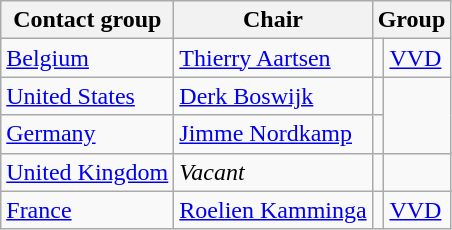<table class="wikitable">
<tr>
<th>Contact group</th>
<th>Chair</th>
<th colspan=2>Group</th>
</tr>
<tr>
<td><a href='#'>Belgium</a></td>
<td><a href='#'>Thierry Aartsen</a></td>
<td style=background:></td>
<td><a href='#'>VVD</a></td>
</tr>
<tr>
<td><a href='#'>United States</a></td>
<td><a href='#'>Derk Boswijk</a></td>
<td></td>
</tr>
<tr>
<td><a href='#'>Germany</a></td>
<td><a href='#'>Jimme Nordkamp</a></td>
<td></td>
</tr>
<tr>
<td><a href='#'>United Kingdom</a></td>
<td><em>Vacant</em></td>
<td></td>
<td></td>
</tr>
<tr>
<td><a href='#'>France</a></td>
<td><a href='#'>Roelien Kamminga</a></td>
<td style=background:></td>
<td><a href='#'>VVD</a></td>
</tr>
</table>
